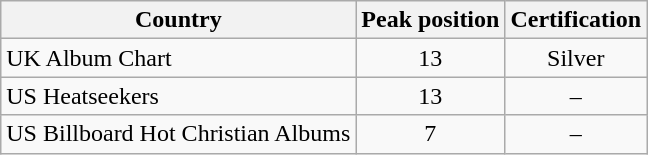<table class="wikitable">
<tr>
<th>Country</th>
<th>Peak position</th>
<th>Certification</th>
</tr>
<tr>
<td>UK Album Chart</td>
<td style="text-align:center;">13</td>
<td style="text-align:center;">Silver</td>
</tr>
<tr>
<td>US Heatseekers</td>
<td style="text-align:center;">13</td>
<td style="text-align:center;">–</td>
</tr>
<tr>
<td>US Billboard Hot Christian Albums</td>
<td style="text-align:center;">7</td>
<td style="text-align:center;">–</td>
</tr>
</table>
